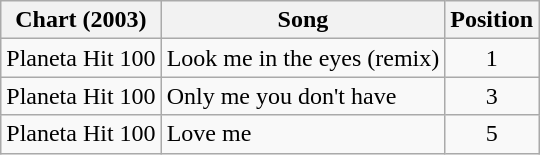<table class="wikitable">
<tr>
<th>Chart (2003)</th>
<th>Song</th>
<th>Position</th>
</tr>
<tr>
<td>Planeta Hit 100</td>
<td>Look me in the eyes (remix)</td>
<td style="text-align:center;">1</td>
</tr>
<tr>
<td>Planeta Hit 100</td>
<td>Only me you don't have</td>
<td style="text-align:center;">3</td>
</tr>
<tr>
<td>Planeta Hit 100</td>
<td>Love me</td>
<td style="text-align:center;">5</td>
</tr>
</table>
